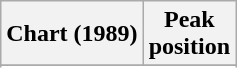<table class="wikitable sortable">
<tr>
<th align="left">Chart (1989)</th>
<th align="center">Peak<br>position</th>
</tr>
<tr>
</tr>
<tr>
</tr>
</table>
